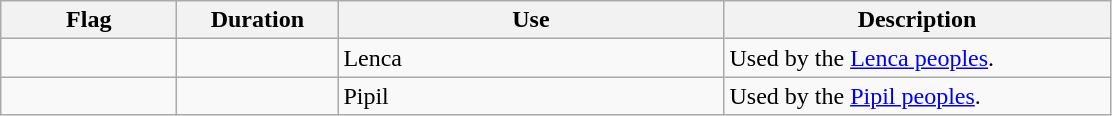<table class="wikitable">
<tr>
<th width="110">Flag</th>
<th width="100">Duration</th>
<th width="250">Use</th>
<th width="250">Description</th>
</tr>
<tr>
<td></td>
<td></td>
<td>Lenca</td>
<td>Used by the <a href='#'>Lenca peoples</a>.</td>
</tr>
<tr>
<td></td>
<td></td>
<td>Pipil</td>
<td>Used by the <a href='#'>Pipil peoples</a>.</td>
</tr>
</table>
